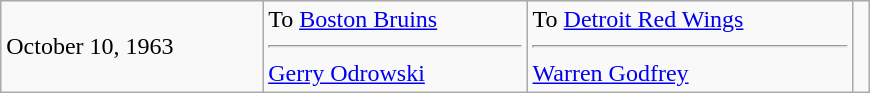<table class="wikitable" style="border:1px solid #999999; width:580px;">
<tr>
<td>October 10, 1963</td>
<td valign="top">To <a href='#'>Boston Bruins</a><hr><a href='#'>Gerry Odrowski</a></td>
<td valign="top">To <a href='#'>Detroit Red Wings</a><hr><a href='#'>Warren Godfrey</a></td>
<td></td>
</tr>
</table>
